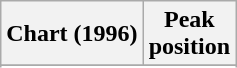<table class="wikitable sortable plainrowheaders" style="text-align:center;">
<tr>
<th scope="col">Chart (1996)</th>
<th scope="col">Peak<br>position</th>
</tr>
<tr>
</tr>
<tr>
</tr>
<tr>
</tr>
<tr>
</tr>
<tr>
</tr>
<tr>
</tr>
</table>
